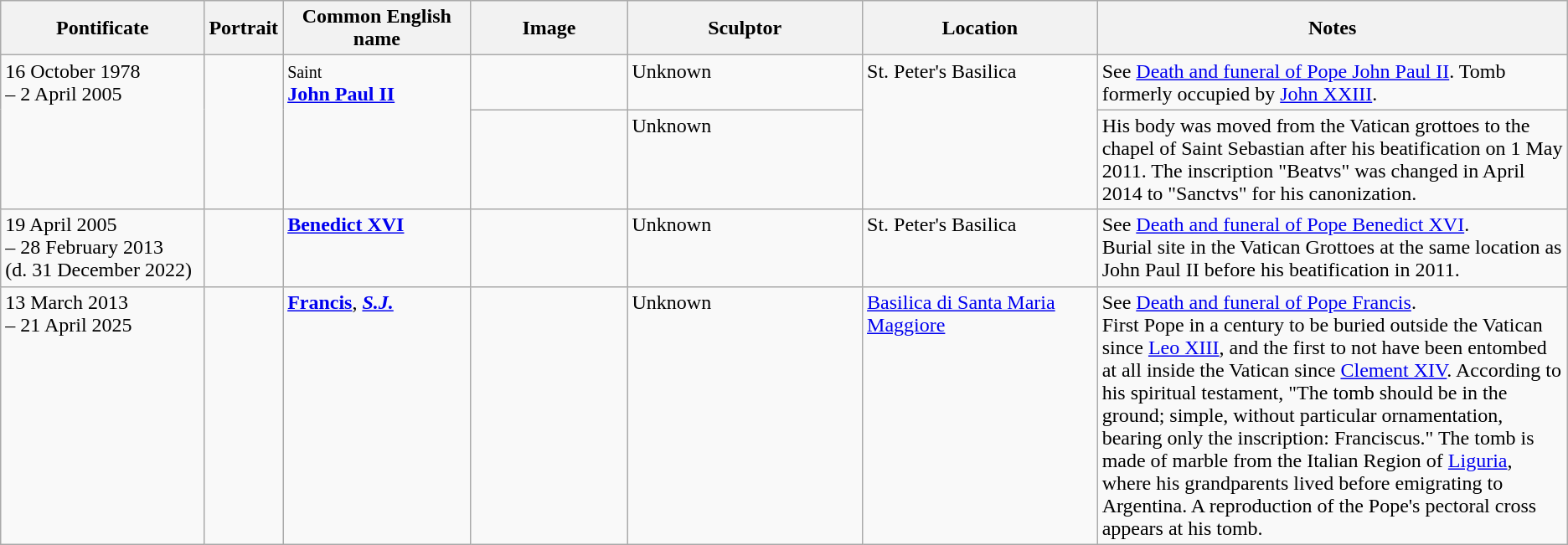<table class=wikitable>
<tr>
<th style="width:13%;">Pontificate</th>
<th style="width:5%;">Portrait</th>
<th style="width:12%;">Common English name</th>
<th>Image</th>
<th style="width:15%;">Sculptor</th>
<th style="width:15%;">Location</th>
<th style="width:30%;">Notes</th>
</tr>
<tr valign="top">
<td rowspan="2">16 October 1978<br>– 2 April 2005</td>
<td rowspan="2"></td>
<td rowspan="2"><small>Saint</small><br><strong><a href='#'>John Paul II</a></strong></td>
<td></td>
<td>Unknown</td>
<td rowspan="2">St. Peter's Basilica</td>
<td>See <a href='#'>Death and funeral of Pope John Paul II</a>. Tomb formerly occupied by <a href='#'>John XXIII</a>.</td>
</tr>
<tr valign="top">
<td></td>
<td>Unknown</td>
<td>His body was moved from the Vatican grottoes to the chapel of Saint Sebastian after his beatification on 1 May 2011. The inscription "Beatvs" was changed in April 2014 to "Sanctvs" for his canonization.</td>
</tr>
<tr valign="top">
<td>19 April 2005<br>– 28 February 2013<br>(d. 31 December 2022)</td>
<td></td>
<td><strong><a href='#'>Benedict XVI</a></strong></td>
<td></td>
<td>Unknown</td>
<td>St. Peter's Basilica</td>
<td>See <a href='#'>Death and funeral of Pope Benedict XVI</a>.<br>Burial site in the Vatican Grottoes at the same location as John Paul II before his beatification in 2011.</td>
</tr>
<tr valign="top">
<td>13 March 2013 <br>– 21 April 2025</td>
<td></td>
<td><strong><a href='#'>Francis</a></strong>, <strong><em><a href='#'>S.J.</a></em></strong></td>
<td></td>
<td>Unknown</td>
<td><a href='#'>Basilica di Santa Maria Maggiore</a></td>
<td>See <a href='#'>Death and funeral of Pope Francis</a>.<br>First Pope in a century to be buried outside the Vatican since <a href='#'>Leo XIII</a>, and the first to not have been entombed at all inside the Vatican since <a href='#'>Clement XIV</a>. According to his spiritual testament, "The tomb should be in the ground; simple, without particular ornamentation, bearing only the inscription: Franciscus." The tomb is made of marble from the Italian Region of <a href='#'>Liguria</a>, where his grandparents lived before emigrating to Argentina. A reproduction of the Pope's pectoral cross appears at his tomb.</td>
</tr>
</table>
